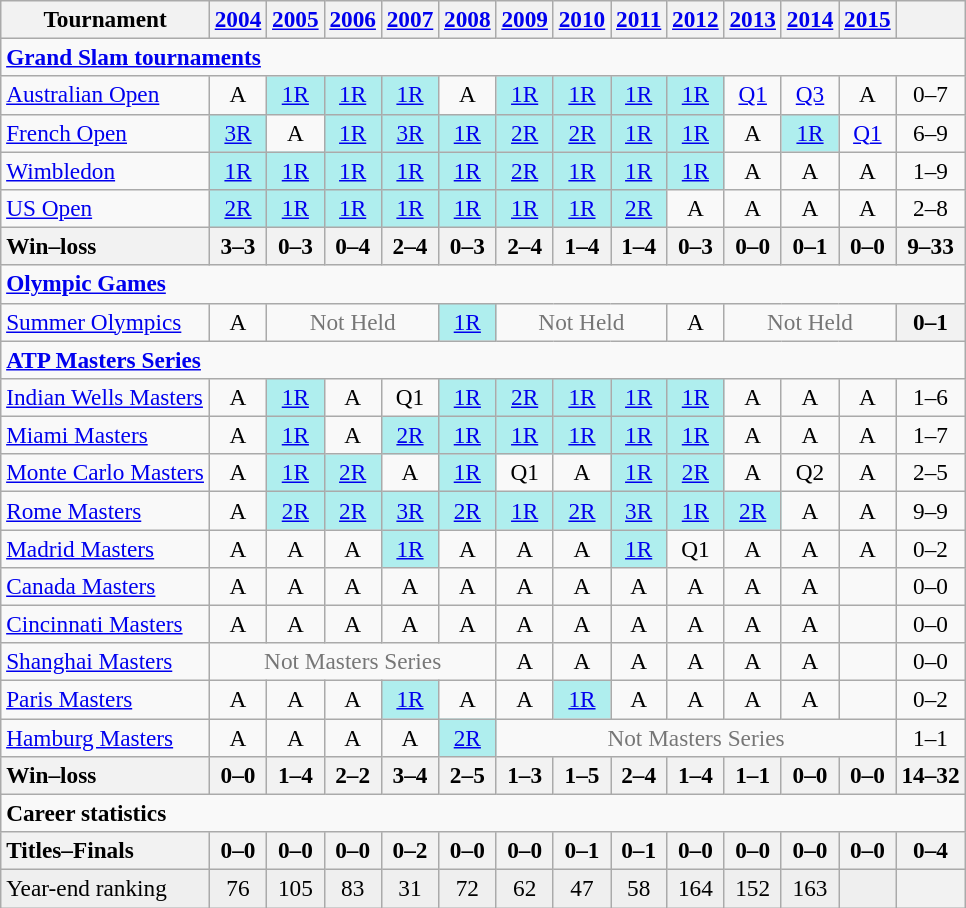<table class=wikitable style=text-align:center;font-size:97%>
<tr>
<th>Tournament</th>
<th><a href='#'>2004</a></th>
<th><a href='#'>2005</a></th>
<th><a href='#'>2006</a></th>
<th><a href='#'>2007</a></th>
<th><a href='#'>2008</a></th>
<th><a href='#'>2009</a></th>
<th><a href='#'>2010</a></th>
<th><a href='#'>2011</a></th>
<th><a href='#'>2012</a></th>
<th><a href='#'>2013</a></th>
<th><a href='#'>2014</a></th>
<th><a href='#'>2015</a></th>
<th></th>
</tr>
<tr>
<td colspan=17 align=left><strong><a href='#'>Grand Slam tournaments</a></strong></td>
</tr>
<tr>
<td align=left><a href='#'>Australian Open</a></td>
<td>A</td>
<td bgcolor=afeeee><a href='#'>1R</a></td>
<td bgcolor=afeeee><a href='#'>1R</a></td>
<td bgcolor=afeeee><a href='#'>1R</a></td>
<td>A</td>
<td bgcolor=afeeee><a href='#'>1R</a></td>
<td bgcolor=afeeee><a href='#'>1R</a></td>
<td bgcolor=afeeee><a href='#'>1R</a></td>
<td bgcolor=afeeee><a href='#'>1R</a></td>
<td><a href='#'>Q1</a></td>
<td><a href='#'>Q3</a></td>
<td>A</td>
<td>0–7</td>
</tr>
<tr>
<td align=left><a href='#'>French Open</a></td>
<td bgcolor=afeeee><a href='#'>3R</a></td>
<td>A</td>
<td bgcolor=afeeee><a href='#'>1R</a></td>
<td bgcolor=afeeee><a href='#'>3R</a></td>
<td bgcolor=afeeee><a href='#'>1R</a></td>
<td bgcolor=afeeee><a href='#'>2R</a></td>
<td bgcolor=afeeee><a href='#'>2R</a></td>
<td bgcolor=afeeee><a href='#'>1R</a></td>
<td bgcolor=afeeee><a href='#'>1R</a></td>
<td>A</td>
<td bgcolor=afeeee><a href='#'>1R</a></td>
<td><a href='#'>Q1</a></td>
<td>6–9</td>
</tr>
<tr>
<td align=left><a href='#'>Wimbledon</a></td>
<td bgcolor=afeeee><a href='#'>1R</a></td>
<td bgcolor=afeeee><a href='#'>1R</a></td>
<td bgcolor=afeeee><a href='#'>1R</a></td>
<td bgcolor=afeeee><a href='#'>1R</a></td>
<td bgcolor=afeeee><a href='#'>1R</a></td>
<td bgcolor=afeeee><a href='#'>2R</a></td>
<td bgcolor=afeeee><a href='#'>1R</a></td>
<td bgcolor=afeeee><a href='#'>1R</a></td>
<td bgcolor=afeeee><a href='#'>1R</a></td>
<td>A</td>
<td>A</td>
<td>A</td>
<td>1–9</td>
</tr>
<tr>
<td align=left><a href='#'>US Open</a></td>
<td bgcolor=afeeee><a href='#'>2R</a></td>
<td bgcolor=afeeee><a href='#'>1R</a></td>
<td bgcolor=afeeee><a href='#'>1R</a></td>
<td bgcolor=afeeee><a href='#'>1R</a></td>
<td bgcolor=afeeee><a href='#'>1R</a></td>
<td bgcolor=afeeee><a href='#'>1R</a></td>
<td bgcolor=afeeee><a href='#'>1R</a></td>
<td bgcolor=afeeee><a href='#'>2R</a></td>
<td>A</td>
<td>A</td>
<td>A</td>
<td>A</td>
<td>2–8</td>
</tr>
<tr>
<th style=text-align:left>Win–loss</th>
<th>3–3</th>
<th>0–3</th>
<th>0–4</th>
<th>2–4</th>
<th>0–3</th>
<th>2–4</th>
<th>1–4</th>
<th>1–4</th>
<th>0–3</th>
<th>0–0</th>
<th>0–1</th>
<th>0–0</th>
<th>9–33</th>
</tr>
<tr>
<td colspan=16 align=left><strong><a href='#'>Olympic Games</a></strong></td>
</tr>
<tr>
<td align=left><a href='#'>Summer Olympics</a></td>
<td>A</td>
<td colspan=3 style=color:#767676>Not Held</td>
<td bgcolor=afeeee><a href='#'>1R</a></td>
<td colspan=3 style=color:#767676>Not Held</td>
<td>A</td>
<td colspan=3 style=color:#767676>Not Held</td>
<th>0–1</th>
</tr>
<tr>
<td colspan=15 align=left><strong><a href='#'>ATP Masters Series</a></strong></td>
</tr>
<tr>
<td align=left><a href='#'>Indian Wells Masters</a></td>
<td>A</td>
<td bgcolor=afeeee><a href='#'>1R</a></td>
<td>A</td>
<td>Q1</td>
<td bgcolor=afeeee><a href='#'>1R</a></td>
<td bgcolor=afeeee><a href='#'>2R</a></td>
<td bgcolor=afeeee><a href='#'>1R</a></td>
<td bgcolor=afeeee><a href='#'>1R</a></td>
<td bgcolor=afeeee><a href='#'>1R</a></td>
<td>A</td>
<td>A</td>
<td>A</td>
<td>1–6</td>
</tr>
<tr>
<td align=left><a href='#'>Miami Masters</a></td>
<td>A</td>
<td bgcolor=afeeee><a href='#'>1R</a></td>
<td>A</td>
<td bgcolor=afeeee><a href='#'>2R</a></td>
<td bgcolor=afeeee><a href='#'>1R</a></td>
<td bgcolor=afeeee><a href='#'>1R</a></td>
<td bgcolor=afeeee><a href='#'>1R</a></td>
<td bgcolor=afeeee><a href='#'>1R</a></td>
<td bgcolor=afeeee><a href='#'>1R</a></td>
<td>A</td>
<td>A</td>
<td>A</td>
<td>1–7</td>
</tr>
<tr>
<td align=left><a href='#'>Monte Carlo Masters</a></td>
<td>A</td>
<td bgcolor=afeeee><a href='#'>1R</a></td>
<td bgcolor=afeeee><a href='#'>2R</a></td>
<td>A</td>
<td bgcolor=afeeee><a href='#'>1R</a></td>
<td>Q1</td>
<td>A</td>
<td bgcolor=afeeee><a href='#'>1R</a></td>
<td bgcolor=afeeee><a href='#'>2R</a></td>
<td>A</td>
<td>Q2</td>
<td>A</td>
<td>2–5</td>
</tr>
<tr>
<td align=left><a href='#'>Rome Masters</a></td>
<td>A</td>
<td bgcolor=afeeee><a href='#'>2R</a></td>
<td bgcolor=afeeee><a href='#'>2R</a></td>
<td bgcolor=afeeee><a href='#'>3R</a></td>
<td bgcolor=afeeee><a href='#'>2R</a></td>
<td bgcolor=afeeee><a href='#'>1R</a></td>
<td bgcolor=afeeee><a href='#'>2R</a></td>
<td bgcolor=afeeee><a href='#'>3R</a></td>
<td bgcolor=afeeee><a href='#'>1R</a></td>
<td bgcolor=afeeee><a href='#'>2R</a></td>
<td>A</td>
<td>A</td>
<td>9–9</td>
</tr>
<tr>
<td align=left><a href='#'>Madrid Masters</a></td>
<td>A</td>
<td>A</td>
<td>A</td>
<td bgcolor=afeeee><a href='#'>1R</a></td>
<td>A</td>
<td>A</td>
<td>A</td>
<td bgcolor=afeeee><a href='#'>1R</a></td>
<td>Q1</td>
<td>A</td>
<td>A</td>
<td>A</td>
<td>0–2</td>
</tr>
<tr>
<td align=left><a href='#'>Canada Masters</a></td>
<td>A</td>
<td>A</td>
<td>A</td>
<td>A</td>
<td>A</td>
<td>A</td>
<td>A</td>
<td>A</td>
<td>A</td>
<td>A</td>
<td>A</td>
<td></td>
<td>0–0</td>
</tr>
<tr>
<td align=left><a href='#'>Cincinnati Masters</a></td>
<td>A</td>
<td>A</td>
<td>A</td>
<td>A</td>
<td>A</td>
<td>A</td>
<td>A</td>
<td>A</td>
<td>A</td>
<td>A</td>
<td>A</td>
<td></td>
<td>0–0</td>
</tr>
<tr>
<td align=left><a href='#'>Shanghai Masters</a></td>
<td colspan=5 style=color:#767676>Not Masters Series</td>
<td>A</td>
<td>A</td>
<td>A</td>
<td>A</td>
<td>A</td>
<td>A</td>
<td></td>
<td>0–0</td>
</tr>
<tr>
<td align=left><a href='#'>Paris Masters</a></td>
<td>A</td>
<td>A</td>
<td>A</td>
<td bgcolor=afeeee><a href='#'>1R</a></td>
<td>A</td>
<td>A</td>
<td bgcolor=afeeee><a href='#'>1R</a></td>
<td>A</td>
<td>A</td>
<td>A</td>
<td>A</td>
<td></td>
<td>0–2</td>
</tr>
<tr>
<td align=left><a href='#'>Hamburg Masters</a></td>
<td>A</td>
<td>A</td>
<td>A</td>
<td>A</td>
<td bgcolor=afeeee><a href='#'>2R</a></td>
<td colspan=7 style=color:#767676>Not Masters Series</td>
<td>1–1</td>
</tr>
<tr>
<th style=text-align:left>Win–loss</th>
<th>0–0</th>
<th>1–4</th>
<th>2–2</th>
<th>3–4</th>
<th>2–5</th>
<th>1–3</th>
<th>1–5</th>
<th>2–4</th>
<th>1–4</th>
<th>1–1</th>
<th>0–0</th>
<th>0–0</th>
<th>14–32</th>
</tr>
<tr>
<td colspan=15 align=left><strong>Career statistics</strong></td>
</tr>
<tr>
<th style=text-align:left>Titles–Finals</th>
<th>0–0</th>
<th>0–0</th>
<th>0–0</th>
<th>0–2</th>
<th>0–0</th>
<th>0–0</th>
<th>0–1</th>
<th>0–1</th>
<th>0–0</th>
<th>0–0</th>
<th>0–0</th>
<th>0–0</th>
<th>0–4</th>
</tr>
<tr bgcolor=efefef>
<td align=left>Year-end ranking</td>
<td>76</td>
<td>105</td>
<td>83</td>
<td>31</td>
<td>72</td>
<td>62</td>
<td>47</td>
<td>58</td>
<td>164</td>
<td>152</td>
<td>163</td>
<td></td>
<th></th>
</tr>
</table>
